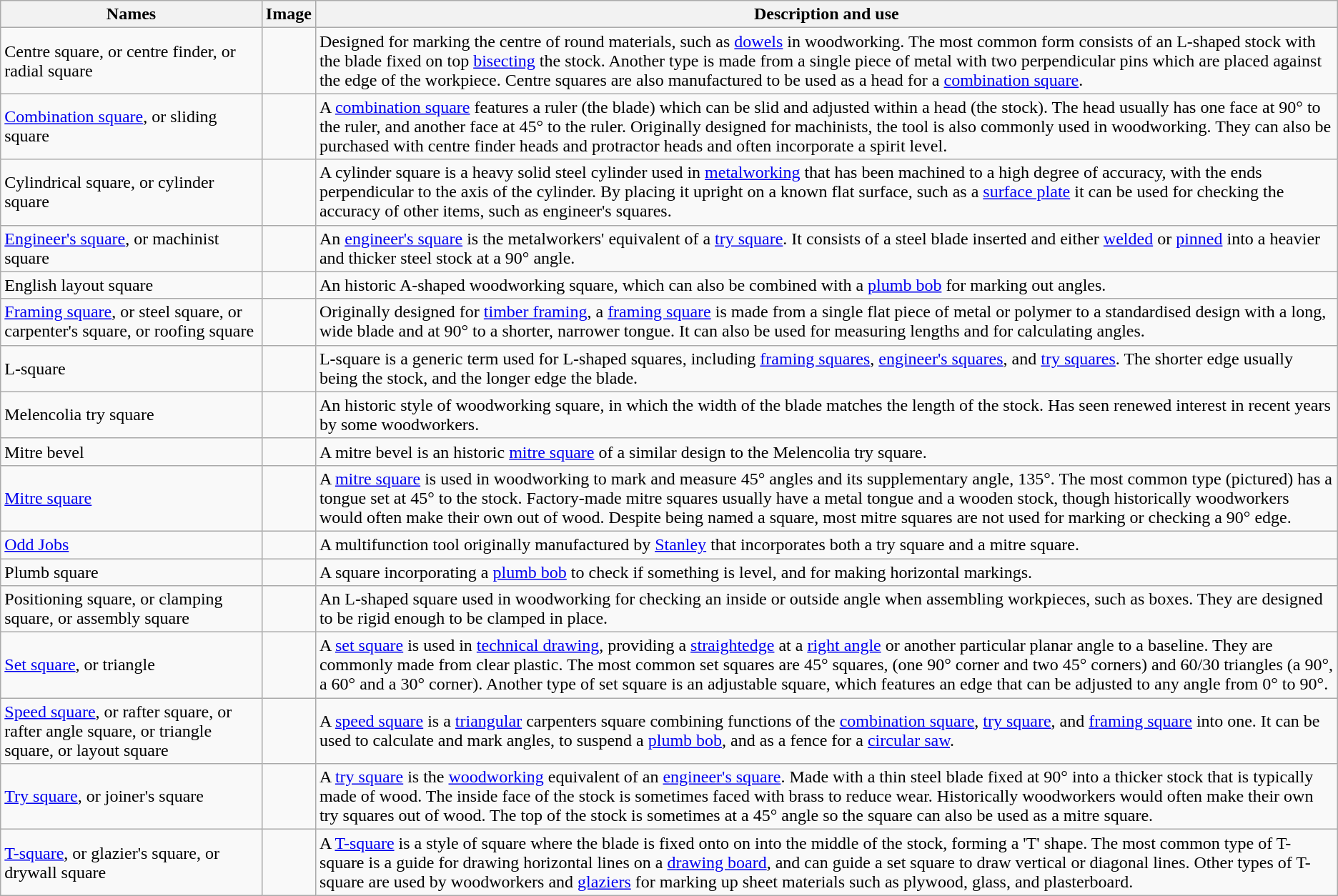<table class="wikitable">
<tr>
<th>Names</th>
<th>Image</th>
<th>Description and use</th>
</tr>
<tr>
<td>Centre square, or centre finder, or radial square</td>
<td></td>
<td>Designed for marking the centre of round materials, such as <a href='#'>dowels</a> in woodworking. The most common form consists of an L-shaped stock with the blade fixed on top <a href='#'>bisecting</a> the stock. Another type is made from a single piece of metal with two perpendicular pins which are placed against the edge of the workpiece. Centre squares are also manufactured to be used as a head for a <a href='#'>combination square</a>.</td>
</tr>
<tr>
<td><a href='#'>Combination square</a>, or sliding square</td>
<td></td>
<td>A <a href='#'>combination square</a> features a ruler (the blade) which can be slid and adjusted within a head (the stock). The head usually has one face at 90° to the ruler, and another face at 45° to the ruler. Originally designed for machinists, the tool is also commonly used in woodworking. They can also be purchased with centre finder heads and protractor heads and often incorporate a spirit level.</td>
</tr>
<tr>
<td>Cylindrical square, or cylinder square</td>
<td></td>
<td>A cylinder square is a heavy solid steel cylinder used in <a href='#'>metalworking</a> that has been machined to a high degree of accuracy, with the ends perpendicular to the axis of the cylinder. By placing it upright on a known flat surface, such as a <a href='#'>surface plate</a> it can be used for checking the accuracy of other items, such as engineer's squares.</td>
</tr>
<tr>
<td><a href='#'>Engineer's square</a>, or machinist square</td>
<td></td>
<td>An <a href='#'>engineer's square</a> is the metalworkers' equivalent of a <a href='#'>try square</a>. It consists of a steel blade inserted and either <a href='#'>welded</a> or <a href='#'>pinned</a> into a heavier and thicker steel stock at a 90° angle.</td>
</tr>
<tr>
<td>English layout square</td>
<td></td>
<td>An historic A-shaped woodworking square, which can also be combined with a <a href='#'>plumb bob</a> for marking out angles.</td>
</tr>
<tr>
<td><a href='#'>Framing square</a>, or steel square, or carpenter's square, or roofing square</td>
<td></td>
<td>Originally designed for <a href='#'>timber framing</a>, a <a href='#'>framing square</a> is made from a single flat piece of metal or polymer to a standardised design with a long, wide blade and at 90° to a shorter, narrower tongue. It can also be used for measuring lengths and for calculating angles.</td>
</tr>
<tr>
<td>L-square</td>
<td></td>
<td>L-square is a generic term used for L-shaped squares, including <a href='#'>framing squares</a>, <a href='#'>engineer's squares</a>, and <a href='#'>try squares</a>. The shorter edge usually being the stock, and the longer edge the blade.</td>
</tr>
<tr>
<td>Melencolia try square</td>
<td></td>
<td>An historic style of woodworking square, in which the width of the blade matches the length of the stock. Has seen renewed interest in recent years by some woodworkers.</td>
</tr>
<tr>
<td>Mitre bevel</td>
<td></td>
<td>A mitre bevel is an historic <a href='#'>mitre square</a> of a similar design to the Melencolia try square.</td>
</tr>
<tr>
<td><a href='#'>Mitre square</a></td>
<td></td>
<td>A <a href='#'>mitre square</a> is used in woodworking to mark and measure 45° angles and its supplementary angle, 135°. The most common type (pictured) has a tongue set at 45° to the stock. Factory-made mitre squares usually have a metal tongue and a wooden stock, though historically woodworkers would often make their own out of wood. Despite being named a square, most mitre squares are not used for marking or checking a 90° edge.</td>
</tr>
<tr>
<td><a href='#'>Odd Jobs</a></td>
<td></td>
<td>A multifunction tool originally manufactured by <a href='#'>Stanley</a> that incorporates both a try square and a mitre square.</td>
</tr>
<tr>
<td>Plumb square</td>
<td></td>
<td>A square incorporating a <a href='#'>plumb bob</a> to check if something is level, and for making horizontal markings.</td>
</tr>
<tr>
<td>Positioning square, or clamping square, or assembly square</td>
<td></td>
<td>An L-shaped square used in woodworking for checking an inside or outside angle when assembling workpieces, such as boxes. They are designed to be rigid enough to be clamped in place.</td>
</tr>
<tr>
<td><a href='#'>Set square</a>, or triangle</td>
<td></td>
<td>A <a href='#'>set square</a> is used in <a href='#'>technical drawing</a>, providing a <a href='#'>straightedge</a> at a <a href='#'>right angle</a> or another particular planar angle to a baseline. They are commonly made from clear plastic. The most common set squares are 45° squares, (one 90° corner and two 45° corners) and 60/30 triangles (a  90°, a 60° and a 30° corner). Another type of set square is an adjustable square, which features an edge that can be adjusted to any angle from 0° to 90°.</td>
</tr>
<tr>
<td><a href='#'>Speed square</a>, or rafter square, or rafter angle square, or triangle square, or layout square</td>
<td></td>
<td>A <a href='#'>speed square</a> is a <a href='#'>triangular</a> carpenters square combining functions of the <a href='#'>combination square</a>, <a href='#'>try square</a>, and <a href='#'>framing square</a> into one. It can be used to calculate and mark angles, to suspend a <a href='#'>plumb bob</a>, and as a fence for a <a href='#'>circular saw</a>.</td>
</tr>
<tr>
<td><a href='#'>Try square</a>, or joiner's square</td>
<td></td>
<td>A <a href='#'>try square</a> is the <a href='#'>woodworking</a> equivalent of an <a href='#'>engineer's square</a>. Made with a thin steel blade fixed at 90° into a thicker stock that is typically made of wood. The inside face of the stock is sometimes faced with brass to reduce wear. Historically woodworkers would often make their own try squares out of wood. The top of the stock is sometimes at a 45° angle so the square can also be used as a mitre square.</td>
</tr>
<tr>
<td><a href='#'>T-square</a>, or glazier's square, or drywall square</td>
<td></td>
<td>A <a href='#'>T-square</a> is a style of square where the blade is fixed onto on into the middle of the stock, forming a 'T' shape. The most common type of T-square is a guide for drawing horizontal lines on a <a href='#'>drawing board</a>, and can guide a set square to draw vertical or diagonal lines. Other types of T-square are used by woodworkers and <a href='#'>glaziers</a> for marking up sheet materials such as plywood, glass, and plasterboard.</td>
</tr>
</table>
